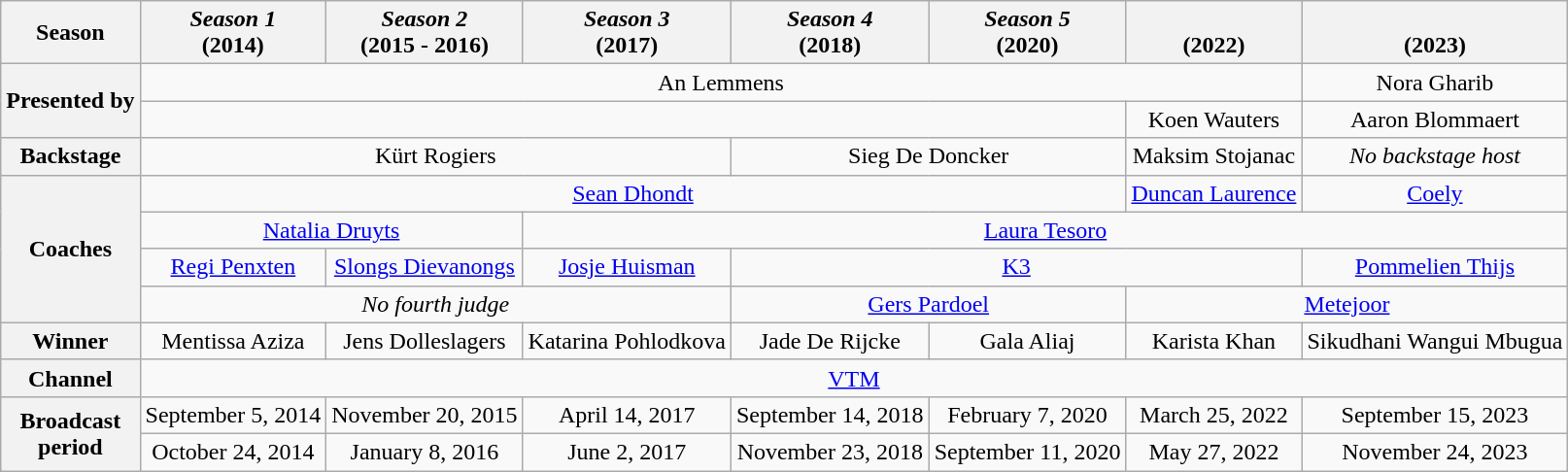<table class="wikitable" style="text-align:center" width:100%;">
<tr>
<th>Season</th>
<th><strong><em>Season 1</em></strong><br>(2014)</th>
<th><strong><em>Season 2</em></strong><br>(2015 - 2016)</th>
<th><strong><em>Season 3</em></strong><br>(2017)</th>
<th><strong><em>Season 4</em></strong><br>(2018)</th>
<th><strong><em>Season 5</em></strong><br>(2020)</th>
<th><br>(2022)</th>
<th><br>(2023)</th>
</tr>
<tr>
<th rowspan="2">Presented by</th>
<td colspan="6">An Lemmens</td>
<td>Nora Gharib</td>
</tr>
<tr>
<td colspan="5"></td>
<td>Koen Wauters</td>
<td>Aaron Blommaert</td>
</tr>
<tr>
<th>Backstage</th>
<td colspan="3">Kürt Rogiers</td>
<td colspan="2">Sieg De Doncker</td>
<td colspan="1">Maksim Stojanac</td>
<td colspan="1"><em>No backstage host</em></td>
</tr>
<tr>
<th rowspan="4">Coaches</th>
<td colspan="5"><a href='#'>Sean Dhondt</a></td>
<td colspan="1"><a href='#'>Duncan Laurence</a></td>
<td colspan="1"><a href='#'>Coely</a></td>
</tr>
<tr>
<td colspan="2"><a href='#'>Natalia Druyts</a></td>
<td colspan="5"><a href='#'>Laura Tesoro</a></td>
</tr>
<tr>
<td colspan="1"><a href='#'>Regi Penxten</a></td>
<td colspan="1"><a href='#'>Slongs Dievanongs</a></td>
<td colspan="1"><a href='#'>Josje Huisman</a></td>
<td colspan="3"><a href='#'>K3</a></td>
<td colspan="1"><a href='#'>Pommelien Thijs</a></td>
</tr>
<tr>
<td colspan="3"><em>No fourth judge</em></td>
<td colspan="2"><a href='#'>Gers Pardoel</a></td>
<td colspan="2"><a href='#'>Metejoor</a></td>
</tr>
<tr>
<th>Winner</th>
<td>Mentissa Aziza</td>
<td>Jens Dolleslagers</td>
<td>Katarina Pohlodkova</td>
<td>Jade De Rijcke</td>
<td>Gala Aliaj</td>
<td>Karista Khan</td>
<td>Sikudhani Wangui Mbugua</td>
</tr>
<tr>
<th>Channel</th>
<td colspan="7"><a href='#'>VTM</a></td>
</tr>
<tr>
<th rowspan="2">Broadcast<br>period</th>
<td>September 5, 2014</td>
<td>November 20, 2015</td>
<td>April 14, 2017</td>
<td>September 14, 2018</td>
<td>February 7, 2020</td>
<td>March 25, 2022</td>
<td>September 15, 2023</td>
</tr>
<tr>
<td>October 24, 2014</td>
<td>January 8, 2016</td>
<td>June 2, 2017</td>
<td>November 23, 2018</td>
<td>September 11, 2020</td>
<td>May 27, 2022</td>
<td>November 24, 2023</td>
</tr>
</table>
